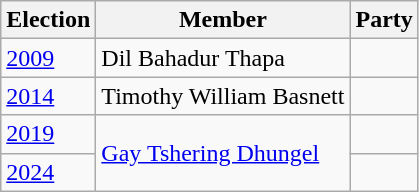<table class="wikitable sortable">
<tr>
<th>Election</th>
<th>Member</th>
<th colspan=2>Party</th>
</tr>
<tr>
<td><a href='#'>2009</a></td>
<td>Dil Bahadur Thapa</td>
<td></td>
</tr>
<tr>
<td><a href='#'>2014</a></td>
<td>Timothy William Basnett</td>
<td></td>
</tr>
<tr>
<td><a href='#'>2019</a></td>
<td rowspan=2><a href='#'>Gay Tshering Dhungel</a></td>
<td></td>
</tr>
<tr>
<td><a href='#'>2024</a></td>
<td></td>
</tr>
</table>
